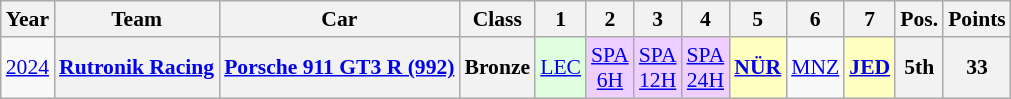<table class="wikitable" border="1" style="text-align:center; font-size:90%;">
<tr>
<th>Year</th>
<th>Team</th>
<th>Car</th>
<th>Class</th>
<th>1</th>
<th>2</th>
<th>3</th>
<th>4</th>
<th>5</th>
<th>6</th>
<th>7</th>
<th>Pos.</th>
<th>Points</th>
</tr>
<tr>
<td nowrap><a href='#'>2024</a></td>
<th nowrap><a href='#'>Rutronik Racing</a></th>
<th nowrap><a href='#'>Porsche 911 GT3 R (992)</a></th>
<th>Bronze</th>
<td style="background:#dfffdf;"><a href='#'>LEC</a><br></td>
<td style="background:#efcfff;"><a href='#'>SPA<br>6H</a><br></td>
<td style="background:#efcfff;"><a href='#'>SPA<br>12H</a><br></td>
<td style="background:#efcfff;"><a href='#'>SPA<br>24H</a><br></td>
<td style="background:#ffffbf;"><strong><a href='#'>NÜR</a></strong><br></td>
<td style="background:#;"><a href='#'>MNZ</a><br></td>
<td style="background:#ffffbf;"><strong><a href='#'>JED</a></strong><br></td>
<th>5th</th>
<th>33</th>
</tr>
</table>
